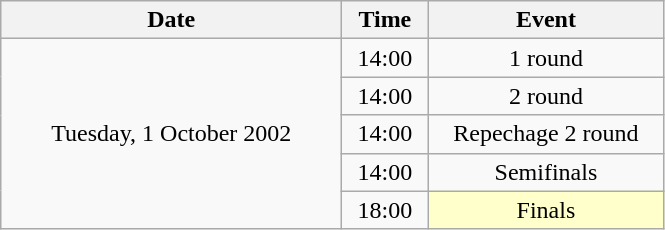<table class = "wikitable" style="text-align:center;">
<tr>
<th width=220>Date</th>
<th width=50>Time</th>
<th width=150>Event</th>
</tr>
<tr>
<td rowspan=5>Tuesday, 1 October 2002</td>
<td>14:00</td>
<td>1 round</td>
</tr>
<tr>
<td>14:00</td>
<td>2 round</td>
</tr>
<tr>
<td>14:00</td>
<td>Repechage 2 round</td>
</tr>
<tr>
<td>14:00</td>
<td>Semifinals</td>
</tr>
<tr>
<td>18:00</td>
<td bgcolor=ffffcc>Finals</td>
</tr>
</table>
